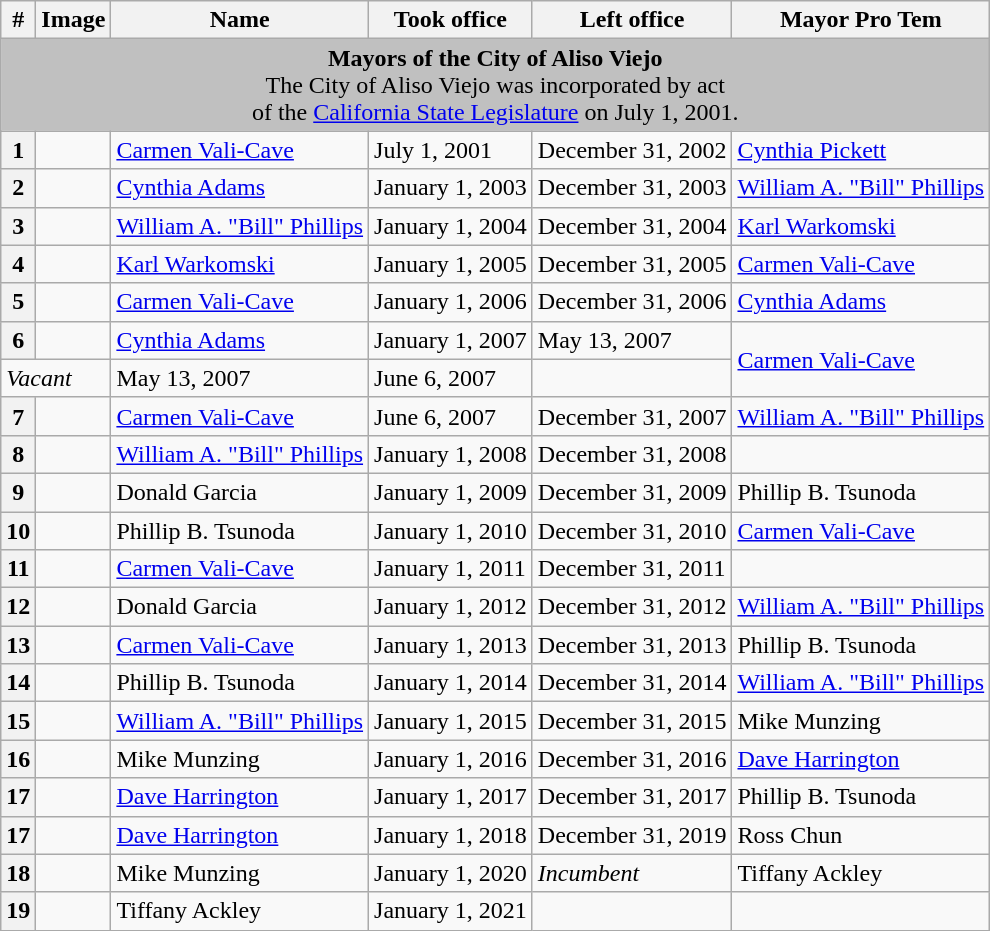<table class="wikitable">
<tr>
<th>#</th>
<th>Image</th>
<th>Name</th>
<th>Took office</th>
<th>Left office</th>
<th>Mayor Pro Tem</th>
</tr>
<tr>
<td colspan="6" bgcolor="silver" align="center"><strong>Mayors of the City of Aliso Viejo</strong><br>The City of Aliso Viejo was incorporated by act <br>of the <a href='#'>California State Legislature</a> on July 1, 2001.</td>
</tr>
<tr>
<th>1</th>
<td></td>
<td><a href='#'>Carmen Vali-Cave</a></td>
<td>July 1, 2001</td>
<td>December 31, 2002</td>
<td><a href='#'>Cynthia Pickett</a></td>
</tr>
<tr>
<th>2</th>
<td></td>
<td><a href='#'>Cynthia Adams</a></td>
<td>January 1, 2003</td>
<td>December 31, 2003</td>
<td><a href='#'>William A. "Bill" Phillips</a></td>
</tr>
<tr>
<th>3</th>
<td></td>
<td><a href='#'>William A. "Bill" Phillips</a></td>
<td>January 1, 2004</td>
<td>December 31, 2004</td>
<td><a href='#'>Karl Warkomski</a></td>
</tr>
<tr>
<th>4</th>
<td></td>
<td><a href='#'>Karl Warkomski</a></td>
<td>January 1, 2005</td>
<td>December 31, 2005</td>
<td><a href='#'>Carmen Vali-Cave</a></td>
</tr>
<tr>
<th>5</th>
<td></td>
<td><a href='#'>Carmen Vali-Cave</a></td>
<td>January 1, 2006</td>
<td>December 31, 2006</td>
<td><a href='#'>Cynthia Adams</a></td>
</tr>
<tr>
<th>6</th>
<td></td>
<td><a href='#'>Cynthia Adams</a></td>
<td>January 1, 2007</td>
<td>May 13, 2007</td>
<td rowspan=2><a href='#'>Carmen Vali-Cave</a></td>
</tr>
<tr>
<td colspan="2"><em>Vacant</em></td>
<td>May 13, 2007</td>
<td>June 6, 2007</td>
</tr>
<tr>
<th>7</th>
<td></td>
<td><a href='#'>Carmen Vali-Cave</a></td>
<td>June 6, 2007</td>
<td>December 31, 2007</td>
<td><a href='#'>William A. "Bill" Phillips</a></td>
</tr>
<tr>
<th>8</th>
<td></td>
<td><a href='#'>William A. "Bill" Phillips</a></td>
<td>January 1, 2008</td>
<td>December 31, 2008</td>
<td></td>
</tr>
<tr>
<th>9</th>
<td></td>
<td>Donald Garcia</td>
<td>January 1, 2009</td>
<td>December 31, 2009</td>
<td>Phillip B. Tsunoda</td>
</tr>
<tr>
<th>10</th>
<td></td>
<td>Phillip B. Tsunoda</td>
<td>January 1, 2010</td>
<td>December 31, 2010</td>
<td><a href='#'>Carmen Vali-Cave</a></td>
</tr>
<tr>
<th>11</th>
<td></td>
<td><a href='#'>Carmen Vali-Cave</a></td>
<td>January 1, 2011</td>
<td>December 31, 2011</td>
<td></td>
</tr>
<tr>
<th>12</th>
<td></td>
<td>Donald Garcia</td>
<td>January 1, 2012</td>
<td>December 31, 2012</td>
<td><a href='#'>William A. "Bill" Phillips</a></td>
</tr>
<tr>
<th>13</th>
<td></td>
<td><a href='#'>Carmen Vali-Cave</a></td>
<td>January 1, 2013</td>
<td>December 31, 2013</td>
<td>Phillip B. Tsunoda</td>
</tr>
<tr>
<th>14</th>
<td></td>
<td>Phillip B. Tsunoda</td>
<td>January 1, 2014</td>
<td>December 31, 2014</td>
<td><a href='#'>William A. "Bill" Phillips</a></td>
</tr>
<tr>
<th>15</th>
<td></td>
<td><a href='#'>William A. "Bill" Phillips</a></td>
<td>January 1, 2015</td>
<td>December 31, 2015</td>
<td>Mike Munzing</td>
</tr>
<tr>
<th>16</th>
<td></td>
<td>Mike Munzing </td>
<td>January 1, 2016</td>
<td>December 31, 2016</td>
<td><a href='#'>Dave Harrington</a></td>
</tr>
<tr>
<th>17</th>
<td></td>
<td><a href='#'>Dave Harrington</a></td>
<td>January 1, 2017</td>
<td>December 31, 2017</td>
<td>Phillip B. Tsunoda</td>
</tr>
<tr>
<th>17</th>
<td></td>
<td><a href='#'>Dave Harrington</a></td>
<td>January 1, 2018</td>
<td>December 31, 2019</td>
<td>Ross Chun</td>
</tr>
<tr>
<th>18</th>
<td></td>
<td>Mike Munzing</td>
<td>January 1, 2020</td>
<td><em>Incumbent</em></td>
<td>Tiffany Ackley</td>
</tr>
<tr>
<th>19</th>
<td></td>
<td>Tiffany Ackley</td>
<td>January 1, 2021</td>
<td></td>
<td></td>
</tr>
</table>
